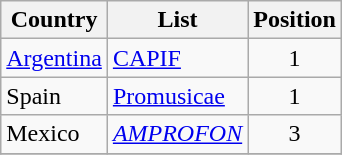<table class="wikitable sortable">
<tr>
<th>Country</th>
<th>List</th>
<th>Position</th>
</tr>
<tr>
<td><a href='#'>Argentina</a></td>
<td><a href='#'>CAPIF</a></td>
<td align="center">1</td>
</tr>
<tr>
<td>Spain</td>
<td><a href='#'>Promusicae</a></td>
<td align="center">1</td>
</tr>
<tr>
<td>Mexico</td>
<td><em><a href='#'>AMPROFON</a></em></td>
<td align="center">3</td>
</tr>
<tr>
</tr>
</table>
